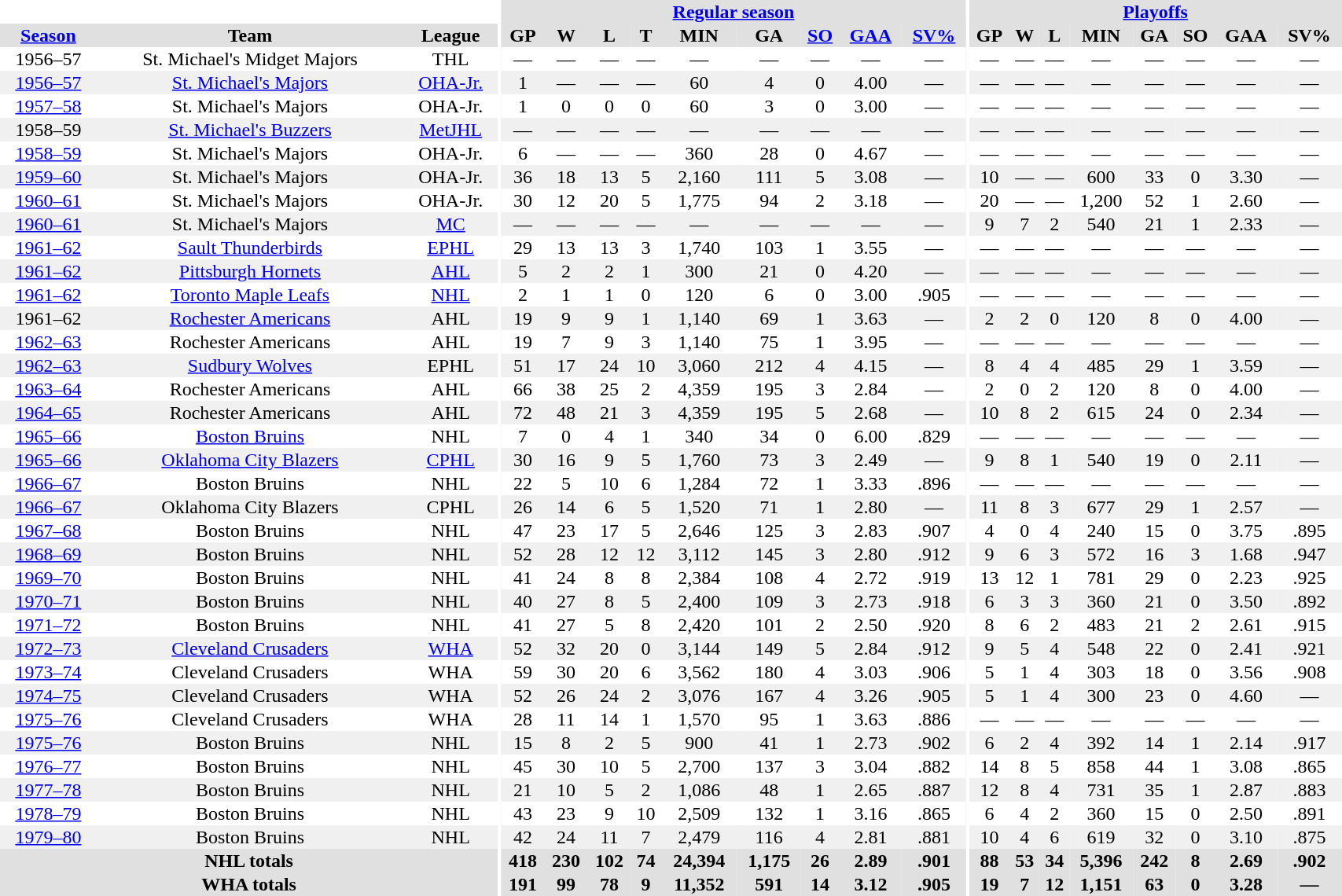<table border="0" cellpadding="1" cellspacing="0" style="text-align:center; width:90%;">
<tr ALIGN="center" bgcolor="#e0e0e0">
<th align="center" colspan="3" bgcolor="#ffffff"></th>
<th align="center" rowspan="99" bgcolor="#ffffff"></th>
<th align="center" colspan="9" bgcolor="#e0e0e0"><a href='#'>Regular season</a></th>
<th align="center" rowspan="99" bgcolor="#ffffff"></th>
<th align="center" colspan="8" bgcolor="#e0e0e0"><a href='#'>Playoffs</a></th>
</tr>
<tr ALIGN="center" bgcolor="#e0e0e0">
<th><a href='#'>Season</a></th>
<th>Team</th>
<th>League</th>
<th>GP</th>
<th>W</th>
<th>L</th>
<th>T</th>
<th>MIN</th>
<th>GA</th>
<th><a href='#'>SO</a></th>
<th><a href='#'>GAA</a></th>
<th><a href='#'>SV%</a></th>
<th>GP</th>
<th>W</th>
<th>L</th>
<th>MIN</th>
<th>GA</th>
<th>SO</th>
<th>GAA</th>
<th>SV%</th>
</tr>
<tr>
<td>1956–57</td>
<td>St. Michael's Midget Majors</td>
<td>THL</td>
<td>—</td>
<td>—</td>
<td>—</td>
<td>—</td>
<td>—</td>
<td>—</td>
<td>—</td>
<td>—</td>
<td>—</td>
<td>—</td>
<td>—</td>
<td>—</td>
<td>—</td>
<td>—</td>
<td>—</td>
<td>—</td>
<td>—</td>
</tr>
<tr bgcolor="#f0f0f0">
<td><a href='#'>1956–57</a></td>
<td><a href='#'>St. Michael's Majors</a></td>
<td><a href='#'>OHA-Jr.</a></td>
<td>1</td>
<td>—</td>
<td>—</td>
<td>—</td>
<td>60</td>
<td>4</td>
<td>0</td>
<td>4.00</td>
<td>—</td>
<td>—</td>
<td>—</td>
<td>—</td>
<td>—</td>
<td>—</td>
<td>—</td>
<td>—</td>
<td>—</td>
</tr>
<tr>
<td><a href='#'>1957–58</a></td>
<td>St. Michael's Majors</td>
<td>OHA-Jr.</td>
<td>1</td>
<td>0</td>
<td>0</td>
<td>0</td>
<td>60</td>
<td>3</td>
<td>0</td>
<td>3.00</td>
<td>—</td>
<td>—</td>
<td>—</td>
<td>—</td>
<td>—</td>
<td>—</td>
<td>—</td>
<td>—</td>
<td>—</td>
</tr>
<tr bgcolor="#f0f0f0">
<td>1958–59</td>
<td><a href='#'>St. Michael's Buzzers</a></td>
<td><a href='#'>MetJHL</a></td>
<td>—</td>
<td>—</td>
<td>—</td>
<td>—</td>
<td>—</td>
<td>—</td>
<td>—</td>
<td>—</td>
<td>—</td>
<td>—</td>
<td>—</td>
<td>—</td>
<td>—</td>
<td>—</td>
<td>—</td>
<td>—</td>
<td>—</td>
</tr>
<tr>
<td><a href='#'>1958–59</a></td>
<td>St. Michael's Majors</td>
<td>OHA-Jr.</td>
<td>6</td>
<td>—</td>
<td>—</td>
<td>—</td>
<td>360</td>
<td>28</td>
<td>0</td>
<td>4.67</td>
<td>—</td>
<td>—</td>
<td>—</td>
<td>—</td>
<td>—</td>
<td>—</td>
<td>—</td>
<td>—</td>
<td>—</td>
</tr>
<tr bgcolor="#f0f0f0">
<td><a href='#'>1959–60</a></td>
<td>St. Michael's Majors</td>
<td>OHA-Jr.</td>
<td>36</td>
<td>18</td>
<td>13</td>
<td>5</td>
<td>2,160</td>
<td>111</td>
<td>5</td>
<td>3.08</td>
<td>—</td>
<td>10</td>
<td>—</td>
<td>—</td>
<td>600</td>
<td>33</td>
<td>0</td>
<td>3.30</td>
<td>—</td>
</tr>
<tr>
<td><a href='#'>1960–61</a></td>
<td>St. Michael's Majors</td>
<td>OHA-Jr.</td>
<td>30</td>
<td>12</td>
<td>20</td>
<td>5</td>
<td>1,775</td>
<td>94</td>
<td>2</td>
<td>3.18</td>
<td>—</td>
<td>20</td>
<td>—</td>
<td>—</td>
<td>1,200</td>
<td>52</td>
<td>1</td>
<td>2.60</td>
<td>—</td>
</tr>
<tr bgcolor="#f0f0f0">
<td><a href='#'>1960–61</a></td>
<td>St. Michael's Majors</td>
<td><a href='#'>MC</a></td>
<td>—</td>
<td>—</td>
<td>—</td>
<td>—</td>
<td>—</td>
<td>—</td>
<td>—</td>
<td>—</td>
<td>—</td>
<td>9</td>
<td>7</td>
<td>2</td>
<td>540</td>
<td>21</td>
<td>1</td>
<td>2.33</td>
<td>—</td>
</tr>
<tr>
<td><a href='#'>1961–62</a></td>
<td><a href='#'>Sault Thunderbirds</a></td>
<td><a href='#'>EPHL</a></td>
<td>29</td>
<td>13</td>
<td>13</td>
<td>3</td>
<td>1,740</td>
<td>103</td>
<td>1</td>
<td>3.55</td>
<td>—</td>
<td>—</td>
<td>—</td>
<td>—</td>
<td>—</td>
<td>—</td>
<td>—</td>
<td>—</td>
<td>—</td>
</tr>
<tr bgcolor="#f0f0f0">
<td><a href='#'>1961–62</a></td>
<td><a href='#'>Pittsburgh Hornets</a></td>
<td><a href='#'>AHL</a></td>
<td>5</td>
<td>2</td>
<td>2</td>
<td>1</td>
<td>300</td>
<td>21</td>
<td>0</td>
<td>4.20</td>
<td>—</td>
<td>—</td>
<td>—</td>
<td>—</td>
<td>—</td>
<td>—</td>
<td>—</td>
<td>—</td>
<td>—</td>
</tr>
<tr>
<td><a href='#'>1961–62</a></td>
<td><a href='#'>Toronto Maple Leafs</a></td>
<td><a href='#'>NHL</a></td>
<td>2</td>
<td>1</td>
<td>1</td>
<td>0</td>
<td>120</td>
<td>6</td>
<td>0</td>
<td>3.00</td>
<td>.905</td>
<td>—</td>
<td>—</td>
<td>—</td>
<td>—</td>
<td>—</td>
<td>—</td>
<td>—</td>
<td>—</td>
</tr>
<tr bgcolor="#f0f0f0">
<td>1961–62</td>
<td><a href='#'>Rochester Americans</a></td>
<td>AHL</td>
<td>19</td>
<td>9</td>
<td>9</td>
<td>1</td>
<td>1,140</td>
<td>69</td>
<td>1</td>
<td>3.63</td>
<td>—</td>
<td>2</td>
<td>2</td>
<td>0</td>
<td>120</td>
<td>8</td>
<td>0</td>
<td>4.00</td>
<td>—</td>
</tr>
<tr>
<td><a href='#'>1962–63</a></td>
<td>Rochester Americans</td>
<td>AHL</td>
<td>19</td>
<td>7</td>
<td>9</td>
<td>3</td>
<td>1,140</td>
<td>75</td>
<td>1</td>
<td>3.95</td>
<td>—</td>
<td>—</td>
<td>—</td>
<td>—</td>
<td>—</td>
<td>—</td>
<td>—</td>
<td>—</td>
<td>—</td>
</tr>
<tr bgcolor="#f0f0f0">
<td><a href='#'>1962–63</a></td>
<td><a href='#'>Sudbury Wolves</a></td>
<td>EPHL</td>
<td>51</td>
<td>17</td>
<td>24</td>
<td>10</td>
<td>3,060</td>
<td>212</td>
<td>4</td>
<td>4.15</td>
<td>—</td>
<td>8</td>
<td>4</td>
<td>4</td>
<td>485</td>
<td>29</td>
<td>1</td>
<td>3.59</td>
<td>—</td>
</tr>
<tr>
<td><a href='#'>1963–64</a></td>
<td>Rochester Americans</td>
<td>AHL</td>
<td>66</td>
<td>38</td>
<td>25</td>
<td>2</td>
<td>4,359</td>
<td>195</td>
<td>3</td>
<td>2.84</td>
<td>—</td>
<td>2</td>
<td>0</td>
<td>2</td>
<td>120</td>
<td>8</td>
<td>0</td>
<td>4.00</td>
<td>—</td>
</tr>
<tr bgcolor="#f0f0f0">
<td><a href='#'>1964–65</a></td>
<td>Rochester Americans</td>
<td>AHL</td>
<td>72</td>
<td>48</td>
<td>21</td>
<td>3</td>
<td>4,359</td>
<td>195</td>
<td>5</td>
<td>2.68</td>
<td>—</td>
<td>10</td>
<td>8</td>
<td>2</td>
<td>615</td>
<td>24</td>
<td>0</td>
<td>2.34</td>
<td>—</td>
</tr>
<tr>
<td><a href='#'>1965–66</a></td>
<td><a href='#'>Boston Bruins</a></td>
<td>NHL</td>
<td>7</td>
<td>0</td>
<td>4</td>
<td>1</td>
<td>340</td>
<td>34</td>
<td>0</td>
<td>6.00</td>
<td>.829</td>
<td>—</td>
<td>—</td>
<td>—</td>
<td>—</td>
<td>—</td>
<td>—</td>
<td>—</td>
<td>—</td>
</tr>
<tr bgcolor="#f0f0f0">
<td><a href='#'>1965–66</a></td>
<td><a href='#'>Oklahoma City Blazers</a></td>
<td><a href='#'>CPHL</a></td>
<td>30</td>
<td>16</td>
<td>9</td>
<td>5</td>
<td>1,760</td>
<td>73</td>
<td>3</td>
<td>2.49</td>
<td>—</td>
<td>9</td>
<td>8</td>
<td>1</td>
<td>540</td>
<td>19</td>
<td>0</td>
<td>2.11</td>
<td>—</td>
</tr>
<tr>
<td><a href='#'>1966–67</a></td>
<td>Boston Bruins</td>
<td>NHL</td>
<td>22</td>
<td>5</td>
<td>10</td>
<td>6</td>
<td>1,284</td>
<td>72</td>
<td>1</td>
<td>3.33</td>
<td>.896</td>
<td>—</td>
<td>—</td>
<td>—</td>
<td>—</td>
<td>—</td>
<td>—</td>
<td>—</td>
<td>—</td>
</tr>
<tr bgcolor="#f0f0f0">
<td><a href='#'>1966–67</a></td>
<td>Oklahoma City Blazers</td>
<td>CPHL</td>
<td>26</td>
<td>14</td>
<td>6</td>
<td>5</td>
<td>1,520</td>
<td>71</td>
<td>1</td>
<td>2.80</td>
<td>—</td>
<td>11</td>
<td>8</td>
<td>3</td>
<td>677</td>
<td>29</td>
<td>1</td>
<td>2.57</td>
<td>—</td>
</tr>
<tr>
<td><a href='#'>1967–68</a></td>
<td>Boston Bruins</td>
<td>NHL</td>
<td>47</td>
<td>23</td>
<td>17</td>
<td>5</td>
<td>2,646</td>
<td>125</td>
<td>3</td>
<td>2.83</td>
<td>.907</td>
<td>4</td>
<td>0</td>
<td>4</td>
<td>240</td>
<td>15</td>
<td>0</td>
<td>3.75</td>
<td>.895</td>
</tr>
<tr bgcolor="#f0f0f0">
<td><a href='#'>1968–69</a></td>
<td>Boston Bruins</td>
<td>NHL</td>
<td>52</td>
<td>28</td>
<td>12</td>
<td>12</td>
<td>3,112</td>
<td>145</td>
<td>3</td>
<td>2.80</td>
<td>.912</td>
<td>9</td>
<td>6</td>
<td>3</td>
<td>572</td>
<td>16</td>
<td>3</td>
<td>1.68</td>
<td>.947</td>
</tr>
<tr>
<td><a href='#'>1969–70</a></td>
<td>Boston Bruins</td>
<td>NHL</td>
<td>41</td>
<td>24</td>
<td>8</td>
<td>8</td>
<td>2,384</td>
<td>108</td>
<td>4</td>
<td>2.72</td>
<td>.919</td>
<td>13</td>
<td>12</td>
<td>1</td>
<td>781</td>
<td>29</td>
<td>0</td>
<td>2.23</td>
<td>.925</td>
</tr>
<tr bgcolor="#f0f0f0">
<td><a href='#'>1970–71</a></td>
<td>Boston Bruins</td>
<td>NHL</td>
<td>40</td>
<td>27</td>
<td>8</td>
<td>5</td>
<td>2,400</td>
<td>109</td>
<td>3</td>
<td>2.73</td>
<td>.918</td>
<td>6</td>
<td>3</td>
<td>3</td>
<td>360</td>
<td>21</td>
<td>0</td>
<td>3.50</td>
<td>.892</td>
</tr>
<tr>
<td><a href='#'>1971–72</a></td>
<td>Boston Bruins</td>
<td>NHL</td>
<td>41</td>
<td>27</td>
<td>5</td>
<td>8</td>
<td>2,420</td>
<td>101</td>
<td>2</td>
<td>2.50</td>
<td>.920</td>
<td>8</td>
<td>6</td>
<td>2</td>
<td>483</td>
<td>21</td>
<td>2</td>
<td>2.61</td>
<td>.915</td>
</tr>
<tr bgcolor="#f0f0f0">
<td><a href='#'>1972–73</a></td>
<td><a href='#'>Cleveland Crusaders</a></td>
<td><a href='#'>WHA</a></td>
<td>52</td>
<td>32</td>
<td>20</td>
<td>0</td>
<td>3,144</td>
<td>149</td>
<td>5</td>
<td>2.84</td>
<td>.912</td>
<td>9</td>
<td>5</td>
<td>4</td>
<td>548</td>
<td>22</td>
<td>0</td>
<td>2.41</td>
<td>.921</td>
</tr>
<tr>
<td><a href='#'>1973–74</a></td>
<td>Cleveland Crusaders</td>
<td>WHA</td>
<td>59</td>
<td>30</td>
<td>20</td>
<td>6</td>
<td>3,562</td>
<td>180</td>
<td>4</td>
<td>3.03</td>
<td>.906</td>
<td>5</td>
<td>1</td>
<td>4</td>
<td>303</td>
<td>18</td>
<td>0</td>
<td>3.56</td>
<td>.908</td>
</tr>
<tr bgcolor="#f0f0f0">
<td><a href='#'>1974–75</a></td>
<td>Cleveland Crusaders</td>
<td>WHA</td>
<td>52</td>
<td>26</td>
<td>24</td>
<td>2</td>
<td>3,076</td>
<td>167</td>
<td>4</td>
<td>3.26</td>
<td>.905</td>
<td>5</td>
<td>1</td>
<td>4</td>
<td>300</td>
<td>23</td>
<td>0</td>
<td>4.60</td>
<td>—</td>
</tr>
<tr>
<td><a href='#'>1975–76</a></td>
<td>Cleveland Crusaders</td>
<td>WHA</td>
<td>28</td>
<td>11</td>
<td>14</td>
<td>1</td>
<td>1,570</td>
<td>95</td>
<td>1</td>
<td>3.63</td>
<td>.886</td>
<td>—</td>
<td>—</td>
<td>—</td>
<td>—</td>
<td>—</td>
<td>—</td>
<td>—</td>
<td>—</td>
</tr>
<tr bgcolor="#f0f0f0">
<td><a href='#'>1975–76</a></td>
<td>Boston Bruins</td>
<td>NHL</td>
<td>15</td>
<td>8</td>
<td>2</td>
<td>5</td>
<td>900</td>
<td>41</td>
<td>1</td>
<td>2.73</td>
<td>.902</td>
<td>6</td>
<td>2</td>
<td>4</td>
<td>392</td>
<td>14</td>
<td>1</td>
<td>2.14</td>
<td>.917</td>
</tr>
<tr>
<td><a href='#'>1976–77</a></td>
<td>Boston Bruins</td>
<td>NHL</td>
<td>45</td>
<td>30</td>
<td>10</td>
<td>5</td>
<td>2,700</td>
<td>137</td>
<td>3</td>
<td>3.04</td>
<td>.882</td>
<td>14</td>
<td>8</td>
<td>5</td>
<td>858</td>
<td>44</td>
<td>1</td>
<td>3.08</td>
<td>.865</td>
</tr>
<tr bgcolor="#f0f0f0">
<td><a href='#'>1977–78</a></td>
<td>Boston Bruins</td>
<td>NHL</td>
<td>21</td>
<td>10</td>
<td>5</td>
<td>2</td>
<td>1,086</td>
<td>48</td>
<td>1</td>
<td>2.65</td>
<td>.887</td>
<td>12</td>
<td>8</td>
<td>4</td>
<td>731</td>
<td>35</td>
<td>1</td>
<td>2.87</td>
<td>.883</td>
</tr>
<tr>
<td><a href='#'>1978–79</a></td>
<td>Boston Bruins</td>
<td>NHL</td>
<td>43</td>
<td>23</td>
<td>9</td>
<td>10</td>
<td>2,509</td>
<td>132</td>
<td>1</td>
<td>3.16</td>
<td>.865</td>
<td>6</td>
<td>4</td>
<td>2</td>
<td>360</td>
<td>15</td>
<td>0</td>
<td>2.50</td>
<td>.891</td>
</tr>
<tr bgcolor="#f0f0f0">
<td><a href='#'>1979–80</a></td>
<td>Boston Bruins</td>
<td>NHL</td>
<td>42</td>
<td>24</td>
<td>11</td>
<td>7</td>
<td>2,479</td>
<td>116</td>
<td>4</td>
<td>2.81</td>
<td>.881</td>
<td>10</td>
<td>4</td>
<td>6</td>
<td>619</td>
<td>32</td>
<td>0</td>
<td>3.10</td>
<td>.875</td>
</tr>
<tr bgcolor="#e0e0e0">
<th colspan="3">NHL totals</th>
<th>418</th>
<th>230</th>
<th>102</th>
<th>74</th>
<th>24,394</th>
<th>1,175</th>
<th>26</th>
<th>2.89</th>
<th>.901</th>
<th>88</th>
<th>53</th>
<th>34</th>
<th>5,396</th>
<th>242</th>
<th>8</th>
<th>2.69</th>
<th>.902</th>
</tr>
<tr bgcolor="#e0e0e0">
<th colspan="3">WHA totals</th>
<th>191</th>
<th>99</th>
<th>78</th>
<th>9</th>
<th>11,352</th>
<th>591</th>
<th>14</th>
<th>3.12</th>
<th>.905</th>
<th>19</th>
<th>7</th>
<th>12</th>
<th>1,151</th>
<th>63</th>
<th>0</th>
<th>3.28</th>
<th>—</th>
</tr>
</table>
